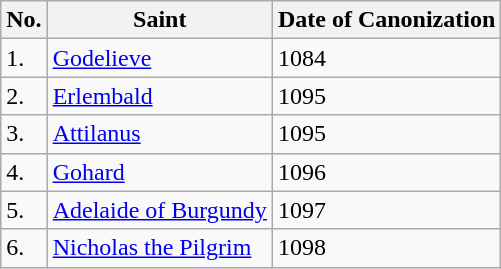<table class="wikitable">
<tr>
<th>No.</th>
<th>Saint</th>
<th>Date of Canonization</th>
</tr>
<tr>
<td>1.</td>
<td><a href='#'>Godelieve</a></td>
<td>1084</td>
</tr>
<tr>
<td>2.</td>
<td><a href='#'>Erlembald</a></td>
<td>1095</td>
</tr>
<tr>
<td>3.</td>
<td><a href='#'>Attilanus</a></td>
<td>1095</td>
</tr>
<tr>
<td>4.</td>
<td><a href='#'>Gohard</a></td>
<td>1096</td>
</tr>
<tr>
<td>5.</td>
<td><a href='#'>Adelaide of Burgundy</a></td>
<td>1097</td>
</tr>
<tr>
<td>6.</td>
<td><a href='#'>Nicholas the Pilgrim</a></td>
<td>1098</td>
</tr>
</table>
